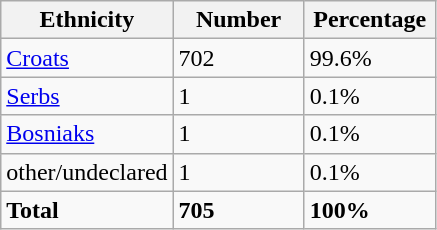<table class="wikitable">
<tr>
<th width="100px">Ethnicity</th>
<th width="80px">Number</th>
<th width="80px">Percentage</th>
</tr>
<tr>
<td><a href='#'>Croats</a></td>
<td>702</td>
<td>99.6%</td>
</tr>
<tr>
<td><a href='#'>Serbs</a></td>
<td>1</td>
<td>0.1%</td>
</tr>
<tr>
<td><a href='#'>Bosniaks</a></td>
<td>1</td>
<td>0.1%</td>
</tr>
<tr>
<td>other/undeclared</td>
<td>1</td>
<td>0.1%</td>
</tr>
<tr>
<td><strong>Total</strong></td>
<td><strong>705</strong></td>
<td><strong>100%</strong></td>
</tr>
</table>
